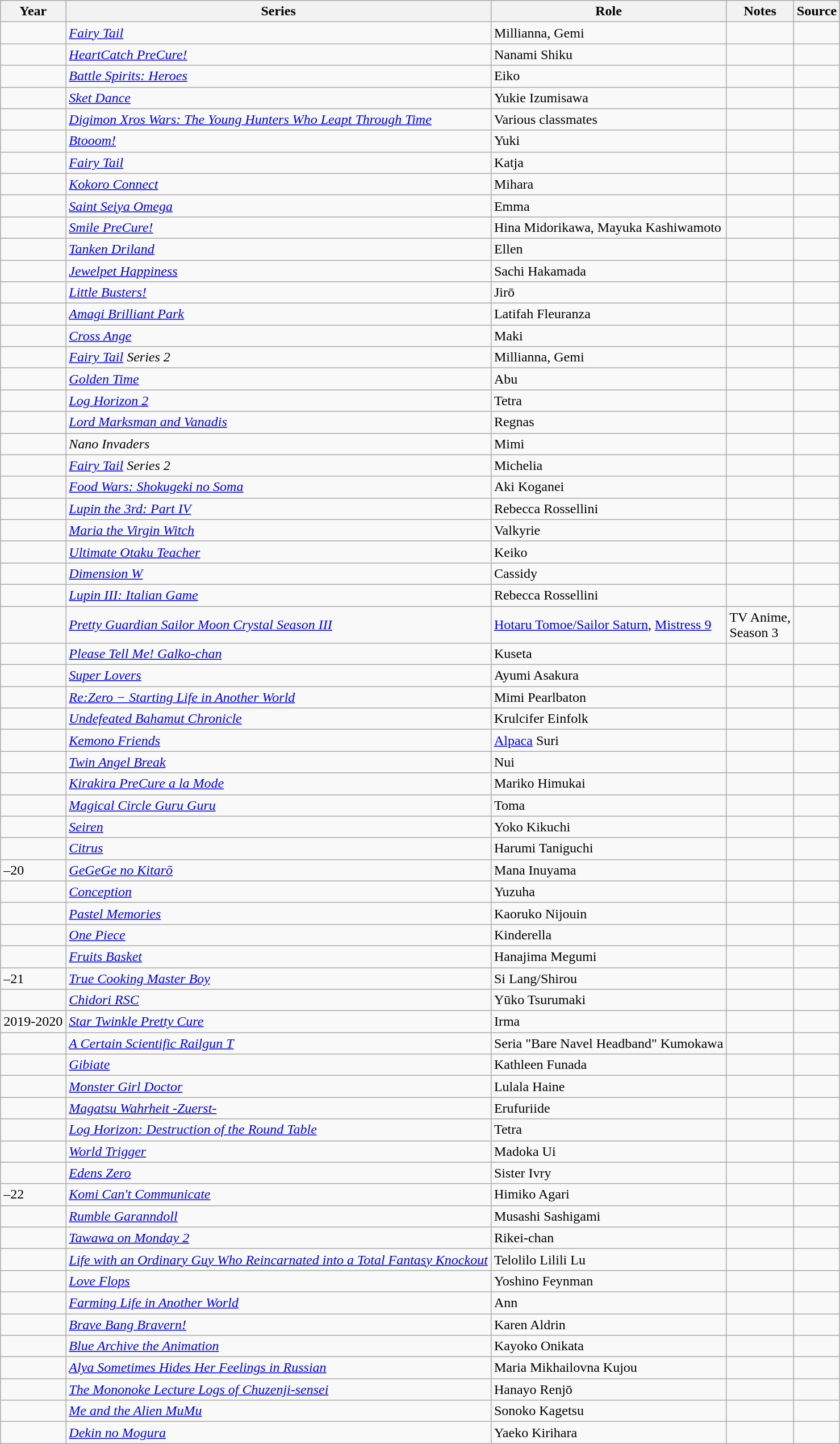<table class="wikitable sortable plainrowheaders">
<tr>
<th>Year</th>
<th>Series</th>
<th>Role</th>
<th class="unsortable">Notes</th>
<th class="unsortable">Source</th>
</tr>
<tr>
<td></td>
<td><em><a href='#'>Fairy Tail</a></em></td>
<td>Millianna, Gemi</td>
<td></td>
<td></td>
</tr>
<tr>
<td></td>
<td><em><a href='#'>HeartCatch PreCure!</a></em></td>
<td>Nanami Shiku</td>
<td></td>
<td></td>
</tr>
<tr>
<td></td>
<td><em><a href='#'>Battle Spirits: Heroes</a></em></td>
<td>Eiko</td>
<td></td>
<td></td>
</tr>
<tr>
<td></td>
<td><em><a href='#'>Sket Dance</a></em></td>
<td>Yukie Izumisawa</td>
<td></td>
<td></td>
</tr>
<tr>
<td></td>
<td><em><a href='#'>Digimon Xros Wars: The Young Hunters Who Leapt Through Time</a></em></td>
<td>Various classmates</td>
<td></td>
<td></td>
</tr>
<tr>
<td></td>
<td><em><a href='#'>Btooom!</a></em></td>
<td>Yuki</td>
<td></td>
<td></td>
</tr>
<tr>
<td></td>
<td><em><a href='#'>Fairy Tail</a></em></td>
<td>Katja</td>
<td></td>
<td></td>
</tr>
<tr>
<td></td>
<td><em><a href='#'>Kokoro Connect</a></em></td>
<td>Mihara</td>
<td></td>
<td></td>
</tr>
<tr>
<td></td>
<td><em><a href='#'>Saint Seiya Omega</a></em></td>
<td>Emma</td>
<td></td>
<td></td>
</tr>
<tr>
<td></td>
<td><em><a href='#'>Smile PreCure!</a></em></td>
<td>Hina Midorikawa, Mayuka Kashiwamoto</td>
<td></td>
<td></td>
</tr>
<tr>
<td></td>
<td><em><a href='#'>Tanken Driland</a></em></td>
<td>Ellen</td>
<td></td>
<td></td>
</tr>
<tr>
<td></td>
<td><em><a href='#'>Jewelpet Happiness</a></em></td>
<td>Sachi Hakamada</td>
<td></td>
<td></td>
</tr>
<tr>
<td></td>
<td><em><a href='#'>Little Busters!</a></em></td>
<td>Jirō</td>
<td></td>
<td></td>
</tr>
<tr>
<td></td>
<td><em><a href='#'>Amagi Brilliant Park</a></em></td>
<td>Latifah Fleuranza</td>
<td></td>
<td></td>
</tr>
<tr>
<td></td>
<td><em><a href='#'>Cross Ange</a></em></td>
<td>Maki</td>
<td></td>
<td></td>
</tr>
<tr>
<td></td>
<td><em><a href='#'>Fairy Tail</a> Series 2</em></td>
<td>Millianna, Gemi</td>
<td></td>
<td></td>
</tr>
<tr>
<td></td>
<td><em><a href='#'>Golden Time</a></em></td>
<td>Abu</td>
<td></td>
<td></td>
</tr>
<tr>
<td></td>
<td><em><a href='#'>Log Horizon 2</a></em></td>
<td>Tetra</td>
<td></td>
<td></td>
</tr>
<tr>
<td></td>
<td><em><a href='#'>Lord Marksman and Vanadis</a></em></td>
<td>Regnas</td>
<td></td>
<td></td>
</tr>
<tr>
<td></td>
<td><em>Nano Invaders</em></td>
<td>Mimi</td>
<td></td>
<td></td>
</tr>
<tr>
<td></td>
<td><em><a href='#'>Fairy Tail</a> Series 2</em></td>
<td>Michelia</td>
<td></td>
<td></td>
</tr>
<tr>
<td></td>
<td><em><a href='#'>Food Wars: Shokugeki no Soma</a></em></td>
<td>Aki Koganei</td>
<td></td>
<td></td>
</tr>
<tr>
<td></td>
<td><em><a href='#'>Lupin the 3rd: Part IV</a></em></td>
<td>Rebecca Rossellini</td>
<td></td>
<td></td>
</tr>
<tr>
<td></td>
<td><em><a href='#'>Maria the Virgin Witch</a></em></td>
<td>Valkyrie</td>
<td></td>
<td></td>
</tr>
<tr>
<td></td>
<td><em><a href='#'>Ultimate Otaku Teacher</a></em></td>
<td>Keiko</td>
<td></td>
<td></td>
</tr>
<tr>
<td></td>
<td><em><a href='#'>Dimension W</a></em></td>
<td>Cassidy</td>
<td></td>
<td></td>
</tr>
<tr>
<td></td>
<td><em><a href='#'>Lupin III: Italian Game</a></em></td>
<td>Rebecca Rossellini</td>
<td></td>
<td></td>
</tr>
<tr>
<td></td>
<td><em><a href='#'>Pretty Guardian Sailor Moon Crystal Season III</a></em></td>
<td><a href='#'>Hotaru Tomoe/Sailor Saturn</a>, <a href='#'>Mistress 9</a></td>
<td>TV Anime,<br>Season 3</td>
<td></td>
</tr>
<tr>
<td></td>
<td><em><a href='#'>Please Tell Me! Galko-chan</a></em></td>
<td>Kuseta</td>
<td></td>
<td></td>
</tr>
<tr>
<td></td>
<td><em><a href='#'>Super Lovers</a></em></td>
<td>Ayumi Asakura</td>
<td></td>
<td></td>
</tr>
<tr>
<td></td>
<td><em><a href='#'>Re:Zero − Starting Life in Another World</a></em></td>
<td>Mimi Pearlbaton</td>
<td></td>
<td></td>
</tr>
<tr>
<td></td>
<td><em><a href='#'>Undefeated Bahamut Chronicle</a></em></td>
<td>Krulcifer Einfolk</td>
<td></td>
<td></td>
</tr>
<tr>
<td></td>
<td><em><a href='#'>Kemono Friends</a></em></td>
<td><a href='#'>Alpaca</a> Suri</td>
<td></td>
<td></td>
</tr>
<tr>
<td></td>
<td><em><a href='#'>Twin Angel Break</a></em></td>
<td>Nui</td>
<td></td>
<td></td>
</tr>
<tr>
<td></td>
<td><em><a href='#'>Kirakira PreCure a la Mode</a></em></td>
<td>Mariko Himukai</td>
<td></td>
<td></td>
</tr>
<tr>
<td></td>
<td><em><a href='#'>Magical Circle Guru Guru</a></em></td>
<td>Toma</td>
<td></td>
<td></td>
</tr>
<tr>
<td></td>
<td><em><a href='#'>Seiren</a></em></td>
<td>Yoko Kikuchi</td>
<td></td>
<td></td>
</tr>
<tr>
<td></td>
<td><em><a href='#'>Citrus</a></em></td>
<td>Harumi Taniguchi</td>
<td></td>
<td></td>
</tr>
<tr>
<td>–20</td>
<td><em><a href='#'>GeGeGe no Kitarō</a></em></td>
<td>Mana Inuyama</td>
<td></td>
<td></td>
</tr>
<tr>
<td></td>
<td><em><a href='#'>Conception</a></em></td>
<td>Yuzuha</td>
<td></td>
<td></td>
</tr>
<tr>
<td></td>
<td><em><a href='#'>Pastel Memories</a></em></td>
<td>Kaoruko Nijouin</td>
<td></td>
<td></td>
</tr>
<tr>
<td></td>
<td><em><a href='#'>One Piece</a></em></td>
<td>Kinderella</td>
<td></td>
<td></td>
</tr>
<tr>
<td></td>
<td><em><a href='#'>Fruits Basket</a></em></td>
<td>Hanajima Megumi</td>
<td></td>
<td></td>
</tr>
<tr>
<td>–21</td>
<td><em><a href='#'>True Cooking Master Boy</a></em></td>
<td>Si Lang/Shirou</td>
<td></td>
<td></td>
</tr>
<tr>
<td></td>
<td><em><a href='#'>Chidori RSC</a></em></td>
<td>Yūko Tsurumaki</td>
<td></td>
<td></td>
</tr>
<tr>
<td>2019-2020</td>
<td><a href='#'><em>Star Twinkle Pretty Cure</em></a></td>
<td>Irma</td>
<td></td>
<td></td>
</tr>
<tr>
<td></td>
<td><em><a href='#'>A Certain Scientific Railgun T</a></em></td>
<td>Seria "Bare Navel Headband" Kumokawa</td>
<td></td>
<td></td>
</tr>
<tr>
<td></td>
<td><em><a href='#'>Gibiate</a></em></td>
<td>Kathleen Funada</td>
<td></td>
<td></td>
</tr>
<tr>
<td></td>
<td><em><a href='#'>Monster Girl Doctor</a></em></td>
<td>Lulala Haine</td>
<td></td>
<td></td>
</tr>
<tr>
<td></td>
<td><em><a href='#'>Magatsu Wahrheit -Zuerst-</a></em></td>
<td>Erufuriide</td>
<td></td>
<td></td>
</tr>
<tr>
<td></td>
<td><em><a href='#'>Log Horizon: Destruction of the Round Table</a></em></td>
<td>Tetra</td>
<td></td>
<td></td>
</tr>
<tr>
<td></td>
<td><em><a href='#'>World Trigger</a></em></td>
<td>Madoka Ui</td>
<td></td>
<td></td>
</tr>
<tr>
<td></td>
<td><em><a href='#'>Edens Zero</a></em></td>
<td>Sister Ivry</td>
<td></td>
<td></td>
</tr>
<tr>
<td>–22</td>
<td><em><a href='#'>Komi Can't Communicate</a></em></td>
<td>Himiko Agari</td>
<td></td>
<td></td>
</tr>
<tr>
<td></td>
<td><em><a href='#'>Rumble Garanndoll</a></em></td>
<td>Musashi Sashigami</td>
<td></td>
<td></td>
</tr>
<tr>
<td></td>
<td><em><a href='#'>Tawawa on Monday 2</a></em></td>
<td>Rikei-chan</td>
<td></td>
<td></td>
</tr>
<tr>
<td></td>
<td><em><a href='#'>Life with an Ordinary Guy Who Reincarnated into a Total Fantasy Knockout</a></em></td>
<td>Telolilo Lilili Lu</td>
<td></td>
<td></td>
</tr>
<tr>
<td></td>
<td><em><a href='#'>Love Flops</a></em></td>
<td>Yoshino Feynman</td>
<td></td>
<td></td>
</tr>
<tr>
<td></td>
<td><em><a href='#'>Farming Life in Another World</a></em></td>
<td>Ann</td>
<td></td>
<td></td>
</tr>
<tr>
<td></td>
<td><em><a href='#'>Brave Bang Bravern!</a></em></td>
<td>Karen Aldrin</td>
<td></td>
<td></td>
</tr>
<tr>
<td></td>
<td><em><a href='#'>Blue Archive the Animation</a></em></td>
<td>Kayoko Onikata</td>
<td></td>
<td></td>
</tr>
<tr>
<td></td>
<td><em><a href='#'>Alya Sometimes Hides Her Feelings in Russian</a></em></td>
<td>Maria Mikhailovna Kujou</td>
<td></td>
<td></td>
</tr>
<tr>
<td></td>
<td><em><a href='#'>The Mononoke Lecture Logs of Chuzenji-sensei</a></em></td>
<td>Hanayo Renjō</td>
<td></td>
<td></td>
</tr>
<tr>
<td></td>
<td><em><a href='#'>Me and the Alien MuMu</a></em></td>
<td>Sonoko Kagetsu</td>
<td></td>
<td></td>
</tr>
<tr>
<td></td>
<td><em><a href='#'>Dekin no Mogura</a></em></td>
<td>Yaeko Kirihara</td>
<td></td>
<td></td>
</tr>
</table>
